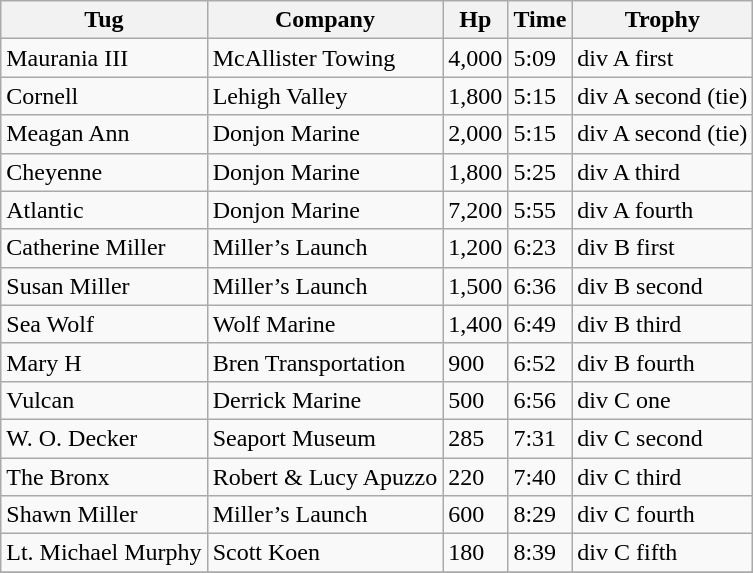<table class="wikitable">
<tr>
<th>Tug</th>
<th>Company</th>
<th>Hp</th>
<th>Time</th>
<th>Trophy</th>
</tr>
<tr>
<td>Maurania III</td>
<td>McAllister Towing</td>
<td>4,000</td>
<td>5:09</td>
<td>div A first</td>
</tr>
<tr>
<td>Cornell</td>
<td>Lehigh Valley</td>
<td>1,800</td>
<td>5:15</td>
<td>div A second (tie)</td>
</tr>
<tr>
<td>Meagan Ann</td>
<td>Donjon Marine</td>
<td>2,000</td>
<td>5:15</td>
<td>div A second (tie)</td>
</tr>
<tr>
<td>Cheyenne</td>
<td>Donjon Marine</td>
<td>1,800</td>
<td>5:25</td>
<td>div A third</td>
</tr>
<tr>
<td>Atlantic</td>
<td>Donjon Marine</td>
<td>7,200</td>
<td>5:55</td>
<td>div A fourth</td>
</tr>
<tr>
<td>Catherine Miller</td>
<td>Miller’s Launch</td>
<td>1,200</td>
<td>6:23</td>
<td>div B first</td>
</tr>
<tr>
<td>Susan Miller</td>
<td>Miller’s Launch</td>
<td>1,500</td>
<td>6:36</td>
<td>div B second</td>
</tr>
<tr>
<td>Sea Wolf</td>
<td>Wolf Marine</td>
<td>1,400</td>
<td>6:49</td>
<td>div B third</td>
</tr>
<tr>
<td>Mary H</td>
<td>Bren Transportation</td>
<td>900</td>
<td>6:52</td>
<td>div B fourth</td>
</tr>
<tr>
<td>Vulcan</td>
<td>Derrick Marine</td>
<td>500</td>
<td>6:56</td>
<td>div C one</td>
</tr>
<tr>
<td>W. O. Decker</td>
<td>Seaport Museum</td>
<td>285</td>
<td>7:31</td>
<td>div C second</td>
</tr>
<tr>
<td>The Bronx</td>
<td>Robert & Lucy Apuzzo</td>
<td>220</td>
<td>7:40</td>
<td>div C third</td>
</tr>
<tr>
<td>Shawn Miller</td>
<td>Miller’s Launch</td>
<td>600</td>
<td>8:29</td>
<td>div C fourth</td>
</tr>
<tr>
<td>Lt. Michael Murphy</td>
<td>Scott Koen</td>
<td>180</td>
<td>8:39</td>
<td>div C fifth</td>
</tr>
<tr>
</tr>
</table>
